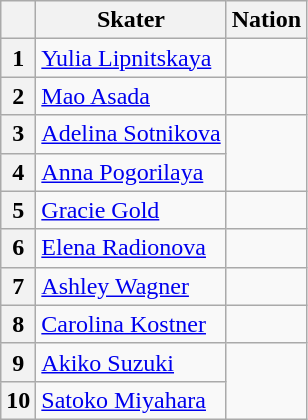<table class="wikitable sortable" style="text-align: left">
<tr>
<th scope="col"></th>
<th scope="col">Skater</th>
<th scope="col">Nation</th>
</tr>
<tr>
<th scope="row">1</th>
<td><a href='#'>Yulia Lipnitskaya</a></td>
<td></td>
</tr>
<tr>
<th scope="row">2</th>
<td><a href='#'>Mao Asada</a></td>
<td></td>
</tr>
<tr>
<th scope="row">3</th>
<td><a href='#'>Adelina Sotnikova</a></td>
<td rowspan="2"></td>
</tr>
<tr>
<th scope="row">4</th>
<td><a href='#'>Anna Pogorilaya</a></td>
</tr>
<tr>
<th scope="row">5</th>
<td><a href='#'>Gracie Gold</a></td>
<td></td>
</tr>
<tr>
<th scope="row">6</th>
<td><a href='#'>Elena Radionova</a></td>
<td></td>
</tr>
<tr>
<th scope="row">7</th>
<td><a href='#'>Ashley Wagner</a></td>
<td></td>
</tr>
<tr>
<th scope="row">8</th>
<td><a href='#'>Carolina Kostner</a></td>
<td></td>
</tr>
<tr>
<th scope="row">9</th>
<td><a href='#'>Akiko Suzuki</a></td>
<td rowspan="2"></td>
</tr>
<tr>
<th scope="row">10</th>
<td><a href='#'>Satoko Miyahara</a></td>
</tr>
</table>
